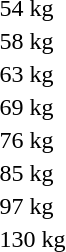<table>
<tr>
<td>54 kg<br></td>
<td></td>
<td></td>
<td></td>
</tr>
<tr>
<td>58 kg<br></td>
<td></td>
<td></td>
<td></td>
</tr>
<tr>
<td>63 kg<br></td>
<td></td>
<td></td>
<td></td>
</tr>
<tr>
<td>69 kg<br></td>
<td></td>
<td></td>
<td></td>
</tr>
<tr>
<td>76 kg<br></td>
<td></td>
<td></td>
<td></td>
</tr>
<tr>
<td>85 kg<br></td>
<td></td>
<td></td>
<td></td>
</tr>
<tr>
<td>97 kg<br></td>
<td></td>
<td></td>
<td></td>
</tr>
<tr>
<td>130 kg<br></td>
<td></td>
<td></td>
<td></td>
</tr>
</table>
